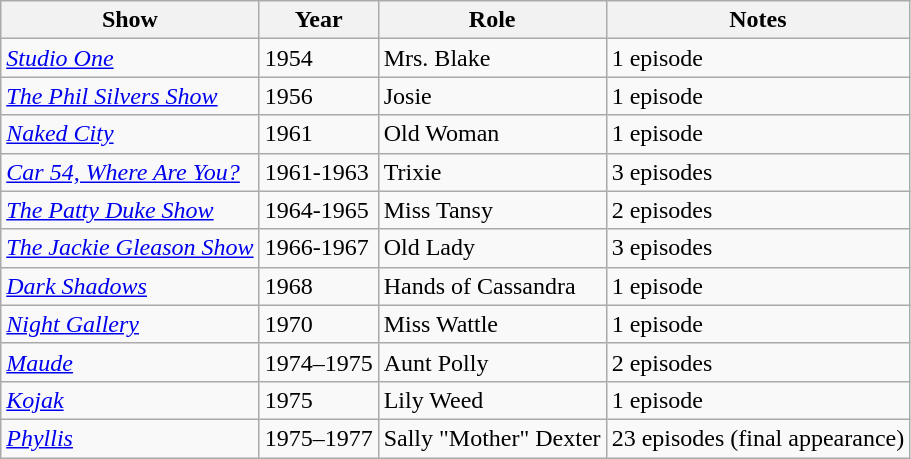<table class="wikitable">
<tr>
<th>Show</th>
<th>Year</th>
<th>Role</th>
<th>Notes</th>
</tr>
<tr>
<td><em><a href='#'>Studio One</a></em></td>
<td>1954</td>
<td>Mrs. Blake</td>
<td>1 episode</td>
</tr>
<tr>
<td><em><a href='#'>The Phil Silvers Show</a></em></td>
<td>1956</td>
<td>Josie</td>
<td>1 episode</td>
</tr>
<tr>
<td><em><a href='#'>Naked City</a></em></td>
<td>1961</td>
<td>Old Woman</td>
<td>1 episode</td>
</tr>
<tr>
<td><em><a href='#'>Car 54, Where Are You?</a></em></td>
<td>1961-1963</td>
<td>Trixie</td>
<td>3 episodes</td>
</tr>
<tr>
<td><em><a href='#'>The Patty Duke Show</a></em></td>
<td>1964-1965</td>
<td>Miss Tansy</td>
<td>2 episodes</td>
</tr>
<tr>
<td><em><a href='#'>The Jackie Gleason Show</a></em></td>
<td>1966-1967</td>
<td>Old Lady</td>
<td>3 episodes</td>
</tr>
<tr>
<td><em><a href='#'>Dark Shadows</a></em></td>
<td>1968</td>
<td>Hands of Cassandra</td>
<td>1 episode</td>
</tr>
<tr>
<td><em><a href='#'>Night Gallery</a></em></td>
<td>1970</td>
<td>Miss Wattle</td>
<td>1 episode</td>
</tr>
<tr>
<td><em><a href='#'>Maude</a></em></td>
<td>1974–1975</td>
<td>Aunt Polly</td>
<td>2 episodes</td>
</tr>
<tr>
<td><em><a href='#'>Kojak</a></em></td>
<td>1975</td>
<td>Lily Weed</td>
<td>1 episode</td>
</tr>
<tr>
<td><em><a href='#'>Phyllis</a></em></td>
<td>1975–1977</td>
<td>Sally "Mother" Dexter</td>
<td>23 episodes (final appearance)</td>
</tr>
</table>
